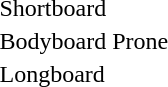<table>
<tr>
<td>Shortboard</td>
<td></td>
<td></td>
<td></td>
</tr>
<tr>
<td>Bodyboard Prone</td>
<td></td>
<td></td>
<td></td>
</tr>
<tr>
<td>Longboard</td>
<td></td>
<td></td>
<td></td>
</tr>
</table>
